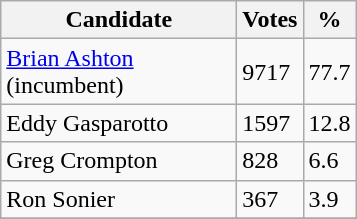<table class="wikitable">
<tr>
<th bgcolor="#DDDDFF" width="150px">Candidate</th>
<th bgcolor="#DDDDFF">Votes</th>
<th bgcolor="#DDDDFF">%</th>
</tr>
<tr>
<td><a href='#'>Brian Ashton</a> (incumbent)</td>
<td>9717</td>
<td>77.7</td>
</tr>
<tr>
<td>Eddy Gasparotto</td>
<td>1597</td>
<td>12.8</td>
</tr>
<tr>
<td>Greg Crompton</td>
<td>828</td>
<td>6.6</td>
</tr>
<tr>
<td>Ron Sonier</td>
<td>367</td>
<td>3.9</td>
</tr>
<tr>
</tr>
</table>
